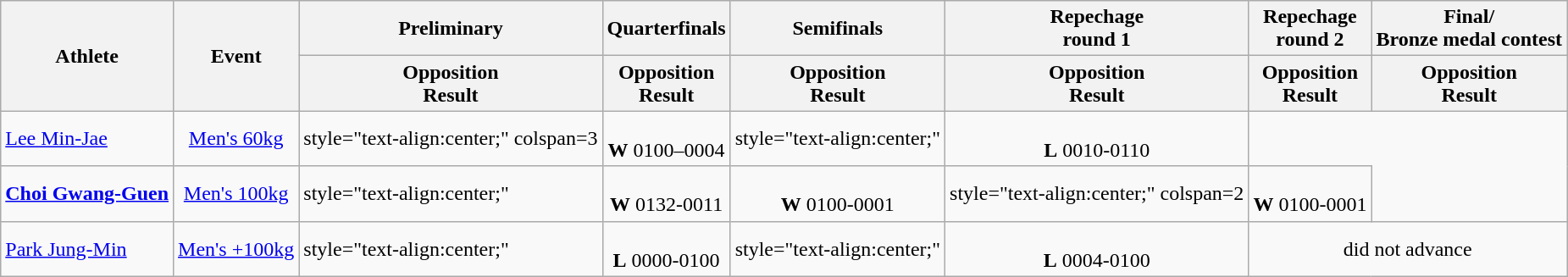<table class= wikitable>
<tr>
<th rowspan="2">Athlete</th>
<th rowspan="2">Event</th>
<th>Preliminary</th>
<th>Quarterfinals</th>
<th>Semifinals</th>
<th>Repechage <br>round 1</th>
<th>Repechage <br>round 2</th>
<th>Final/<br>Bronze medal contest</th>
</tr>
<tr>
<th>Opposition<br>Result</th>
<th>Opposition<br>Result</th>
<th>Opposition<br>Result</th>
<th>Opposition<br>Result</th>
<th>Opposition<br>Result</th>
<th>Opposition<br>Result</th>
</tr>
<tr>
<td><a href='#'>Lee Min-Jae</a></td>
<td style="text-align:center;"><a href='#'>Men's 60kg</a></td>
<td>style="text-align:center;" colspan=3 </td>
<td style="text-align:center;"><br> <strong>W</strong> 0100–0004</td>
<td>style="text-align:center;" </td>
<td style="text-align:center;"><br> <strong>L</strong> 0010-0110</td>
</tr>
<tr>
<td><strong><a href='#'>Choi Gwang-Guen</a></strong></td>
<td style="text-align:center;"><a href='#'>Men's 100kg</a></td>
<td>style="text-align:center;" </td>
<td style="text-align:center;"><br><strong>W</strong> 0132-0011</td>
<td style="text-align:center;"><br> <strong>W</strong> 0100-0001</td>
<td>style="text-align:center;" colspan=2 </td>
<td style="text-align:center;"><br><strong>W</strong> 0100-0001 </td>
</tr>
<tr>
<td><a href='#'>Park Jung-Min</a></td>
<td style="text-align:center;"><a href='#'>Men's +100kg</a></td>
<td>style="text-align:center;" </td>
<td style="text-align:center;"><br><strong>L</strong> 0000-0100</td>
<td>style="text-align:center;" </td>
<td style="text-align:center;"><br><strong>L</strong> 0004-0100</td>
<td style="text-align:center;" colspan=2>did not advance</td>
</tr>
</table>
